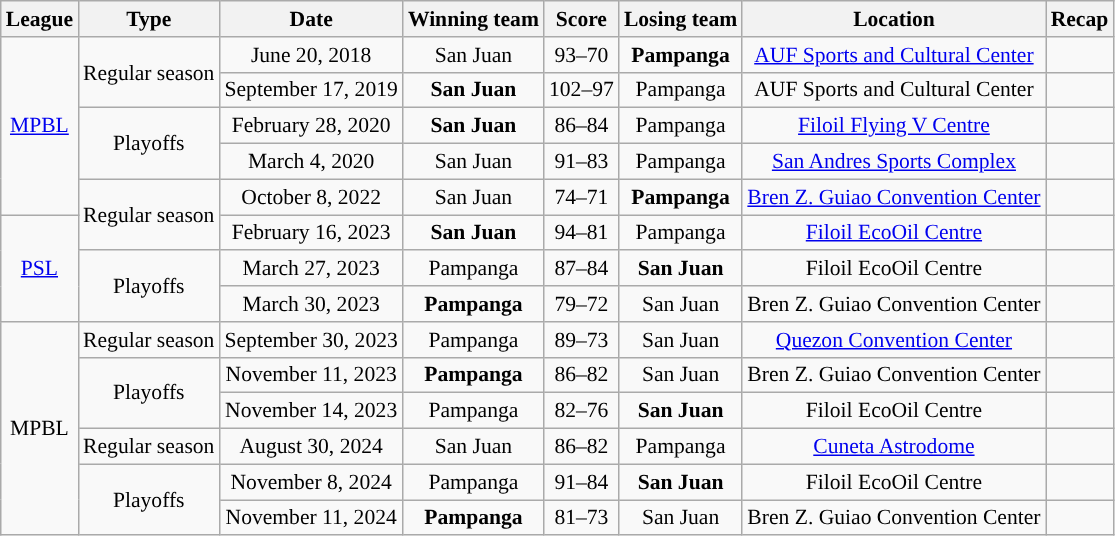<table class="wikitable sortable" style="text-align:center; font-size:90%">
<tr>
<th>League</th>
<th>Type</th>
<th>Date</th>
<th>Winning team</th>
<th>Score</th>
<th>Losing team</th>
<th>Location</th>
<th class="unsortable">Recap<br></th>
</tr>
<tr>
<td rowspan=5><a href='#'>MPBL</a></td>
<td rowspan=2>Regular season</td>
<td>June 20, 2018</td>
<td>San Juan</td>
<td>93–70</td>
<td><strong>Pampanga</strong></td>
<td><a href='#'>AUF Sports and Cultural Center</a></td>
<td><br></td>
</tr>
<tr>
<td>September 17, 2019</td>
<td><strong>San Juan</strong></td>
<td>102–97</td>
<td>Pampanga</td>
<td>AUF Sports and Cultural Center</td>
<td></td>
</tr>
<tr>
<td rowspan=2>Playoffs</td>
<td>February 28, 2020</td>
<td><strong>San Juan</strong></td>
<td>86–84</td>
<td>Pampanga</td>
<td><a href='#'>Filoil Flying V Centre</a></td>
<td></td>
</tr>
<tr>
<td>March 4, 2020</td>
<td>San Juan</td>
<td>91–83</td>
<td>Pampanga</td>
<td><a href='#'>San Andres Sports Complex</a></td>
<td><br></td>
</tr>
<tr>
<td rowspan=2>Regular season</td>
<td>October 8, 2022</td>
<td>San Juan</td>
<td>74–71</td>
<td><strong>Pampanga</strong></td>
<td><a href='#'>Bren Z. Guiao Convention Center</a></td>
<td><br></td>
</tr>
<tr>
<td rowspan=3><a href='#'>PSL</a></td>
<td>February 16, 2023</td>
<td><strong>San Juan</strong></td>
<td>94–81</td>
<td>Pampanga</td>
<td><a href='#'>Filoil EcoOil Centre</a></td>
<td></td>
</tr>
<tr>
<td rowspan=2>Playoffs</td>
<td>March 27, 2023</td>
<td>Pampanga</td>
<td>87–84</td>
<td><strong>San Juan</strong></td>
<td>Filoil EcoOil Centre</td>
<td></td>
</tr>
<tr>
<td>March 30, 2023</td>
<td><strong>Pampanga</strong></td>
<td>79–72</td>
<td>San Juan</td>
<td>Bren Z. Guiao Convention Center</td>
<td><br></td>
</tr>
<tr>
<td rowspan=6>MPBL</td>
<td>Regular season</td>
<td>September 30, 2023</td>
<td>Pampanga</td>
<td>89–73</td>
<td>San Juan</td>
<td><a href='#'>Quezon Convention Center</a></td>
<td></td>
</tr>
<tr>
<td rowspan=2>Playoffs</td>
<td>November 11, 2023</td>
<td><strong>Pampanga</strong></td>
<td>86–82</td>
<td>San Juan</td>
<td>Bren Z. Guiao Convention Center</td>
<td></td>
</tr>
<tr>
<td>November 14, 2023</td>
<td>Pampanga</td>
<td>82–76</td>
<td><strong>San Juan</strong></td>
<td>Filoil EcoOil Centre</td>
<td><br></td>
</tr>
<tr>
<td>Regular season</td>
<td>August 30, 2024</td>
<td>San Juan</td>
<td>86–82</td>
<td>Pampanga</td>
<td><a href='#'>Cuneta Astrodome</a></td>
<td></td>
</tr>
<tr>
<td rowspan=2>Playoffs</td>
<td>November 8, 2024</td>
<td>Pampanga</td>
<td>91–84</td>
<td><strong>San Juan</strong></td>
<td>Filoil EcoOil Centre</td>
<td></td>
</tr>
<tr>
<td>November 11, 2024</td>
<td><strong>Pampanga</strong></td>
<td>81–73</td>
<td>San Juan</td>
<td>Bren Z. Guiao Convention Center</td>
<td></td>
</tr>
</table>
